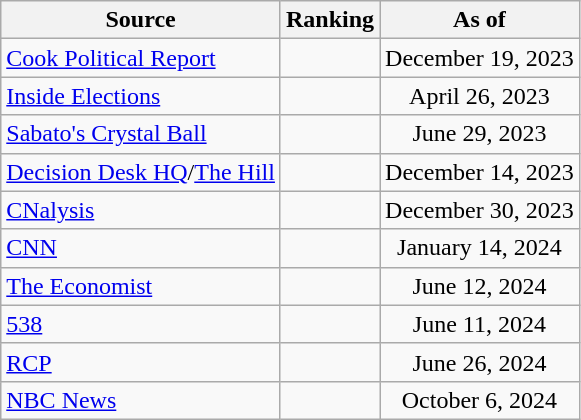<table class="wikitable" style="text-align:center">
<tr>
<th>Source</th>
<th>Ranking</th>
<th>As of</th>
</tr>
<tr>
<td align=left><a href='#'>Cook Political Report</a></td>
<td></td>
<td>December 19, 2023</td>
</tr>
<tr>
<td align=left><a href='#'>Inside Elections</a></td>
<td></td>
<td>April 26, 2023</td>
</tr>
<tr>
<td align=left><a href='#'>Sabato's Crystal Ball</a></td>
<td></td>
<td>June 29, 2023</td>
</tr>
<tr>
<td align=left><a href='#'>Decision Desk HQ</a>/<a href='#'>The Hill</a></td>
<td></td>
<td>December 14, 2023</td>
</tr>
<tr>
<td align=left><a href='#'>CNalysis</a></td>
<td></td>
<td>December 30, 2023</td>
</tr>
<tr>
<td align=left><a href='#'>CNN</a></td>
<td></td>
<td>January 14, 2024</td>
</tr>
<tr>
<td align=left><a href='#'>The Economist</a></td>
<td></td>
<td>June 12, 2024</td>
</tr>
<tr>
<td align="left"><a href='#'>538</a></td>
<td></td>
<td>June 11, 2024</td>
</tr>
<tr>
<td align="left"><a href='#'>RCP</a></td>
<td></td>
<td>June 26, 2024</td>
</tr>
<tr>
<td align="left"><a href='#'>NBC News</a></td>
<td></td>
<td>October 6, 2024</td>
</tr>
</table>
